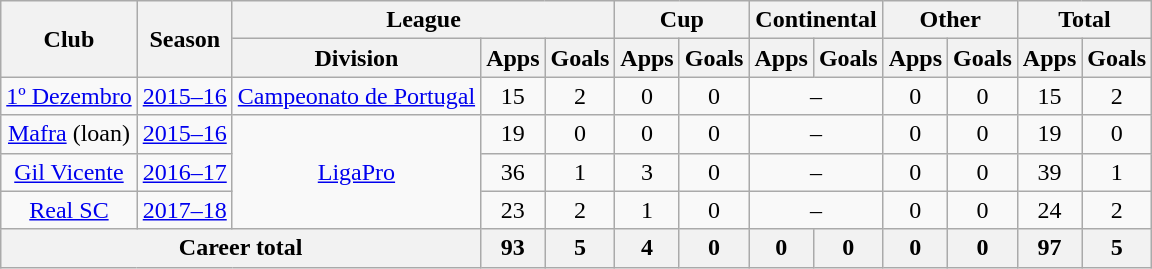<table class="wikitable" style="text-align: center">
<tr>
<th rowspan="2">Club</th>
<th rowspan="2">Season</th>
<th colspan="3">League</th>
<th colspan="2">Cup</th>
<th colspan="2">Continental</th>
<th colspan="2">Other</th>
<th colspan="2">Total</th>
</tr>
<tr>
<th>Division</th>
<th>Apps</th>
<th>Goals</th>
<th>Apps</th>
<th>Goals</th>
<th>Apps</th>
<th>Goals</th>
<th>Apps</th>
<th>Goals</th>
<th>Apps</th>
<th>Goals</th>
</tr>
<tr>
<td><a href='#'>1º Dezembro</a></td>
<td><a href='#'>2015–16</a></td>
<td><a href='#'>Campeonato de Portugal</a></td>
<td>15</td>
<td>2</td>
<td>0</td>
<td>0</td>
<td colspan="2">–</td>
<td>0</td>
<td>0</td>
<td>15</td>
<td>2</td>
</tr>
<tr>
<td><a href='#'>Mafra</a> (loan)</td>
<td><a href='#'>2015–16</a></td>
<td rowspan="3"><a href='#'>LigaPro</a></td>
<td>19</td>
<td>0</td>
<td>0</td>
<td>0</td>
<td colspan="2">–</td>
<td>0</td>
<td>0</td>
<td>19</td>
<td>0</td>
</tr>
<tr>
<td><a href='#'>Gil Vicente</a></td>
<td><a href='#'>2016–17</a></td>
<td>36</td>
<td>1</td>
<td>3</td>
<td>0</td>
<td colspan="2">–</td>
<td>0</td>
<td>0</td>
<td>39</td>
<td>1</td>
</tr>
<tr>
<td><a href='#'>Real SC</a></td>
<td><a href='#'>2017–18</a></td>
<td>23</td>
<td>2</td>
<td>1</td>
<td>0</td>
<td colspan="2">–</td>
<td>0</td>
<td>0</td>
<td>24</td>
<td>2</td>
</tr>
<tr>
<th colspan=3>Career total</th>
<th>93</th>
<th>5</th>
<th>4</th>
<th>0</th>
<th>0</th>
<th>0</th>
<th>0</th>
<th>0</th>
<th>97</th>
<th>5</th>
</tr>
</table>
